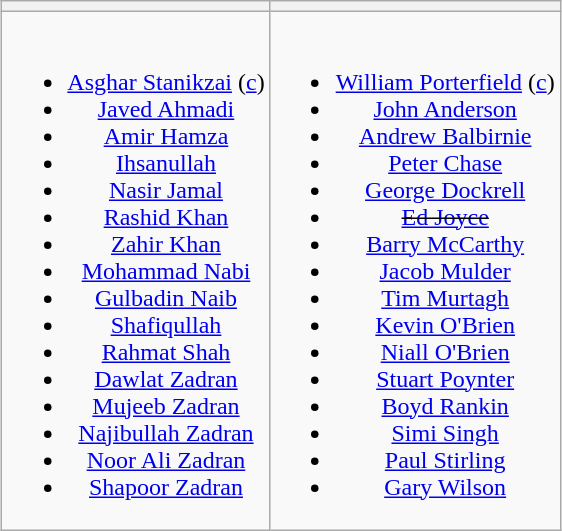<table class="wikitable" style="text-align:center; margin:auto">
<tr>
<th></th>
<th></th>
</tr>
<tr style="vertical-align:top">
<td><br><ul><li><a href='#'>Asghar Stanikzai</a> (<a href='#'>c</a>)</li><li><a href='#'>Javed Ahmadi</a></li><li><a href='#'>Amir Hamza</a></li><li><a href='#'>Ihsanullah</a></li><li><a href='#'>Nasir Jamal</a></li><li><a href='#'>Rashid Khan</a></li><li><a href='#'>Zahir Khan</a></li><li><a href='#'>Mohammad Nabi</a></li><li><a href='#'>Gulbadin Naib</a></li><li><a href='#'>Shafiqullah</a></li><li><a href='#'>Rahmat Shah</a></li><li><a href='#'>Dawlat Zadran</a></li><li><a href='#'>Mujeeb Zadran</a></li><li><a href='#'>Najibullah Zadran</a></li><li><a href='#'>Noor Ali Zadran</a></li><li><a href='#'>Shapoor Zadran</a></li></ul></td>
<td><br><ul><li><a href='#'>William Porterfield</a> (<a href='#'>c</a>)</li><li><a href='#'>John Anderson</a></li><li><a href='#'>Andrew Balbirnie</a></li><li><a href='#'>Peter Chase</a></li><li><a href='#'>George Dockrell</a></li><li><s><a href='#'>Ed Joyce</a></s></li><li><a href='#'>Barry McCarthy</a></li><li><a href='#'>Jacob Mulder</a></li><li><a href='#'>Tim Murtagh</a></li><li><a href='#'>Kevin O'Brien</a></li><li><a href='#'>Niall O'Brien</a></li><li><a href='#'>Stuart Poynter</a></li><li><a href='#'>Boyd Rankin</a></li><li><a href='#'>Simi Singh</a></li><li><a href='#'>Paul Stirling</a></li><li><a href='#'>Gary Wilson</a></li></ul></td>
</tr>
</table>
